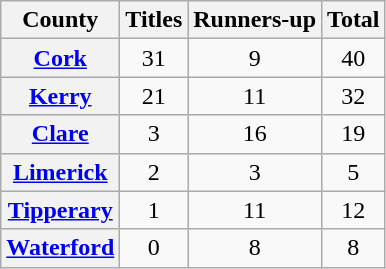<table class="wikitable plainrowheaders sortable">
<tr>
<th scope="col">County</th>
<th scope="col">Titles</th>
<th scope="col">Runners-up</th>
<th scope="col">Total</th>
</tr>
<tr align="center">
<th scope="row"> <a href='#'>Cork</a></th>
<td>31</td>
<td>9</td>
<td>40</td>
</tr>
<tr align="center">
<th scope="row"> <a href='#'>Kerry</a></th>
<td>21</td>
<td>11</td>
<td>32</td>
</tr>
<tr align="center">
<th scope="row"> <a href='#'>Clare</a></th>
<td>3</td>
<td>16</td>
<td>19</td>
</tr>
<tr align="center">
<th scope="row"> <a href='#'>Limerick</a></th>
<td>2</td>
<td>3</td>
<td>5</td>
</tr>
<tr align="center">
<th scope="row"> <a href='#'>Tipperary</a></th>
<td>1</td>
<td>11</td>
<td>12</td>
</tr>
<tr align="center">
<th scope="row"> <a href='#'>Waterford</a></th>
<td>0</td>
<td>8</td>
<td>8</td>
</tr>
</table>
